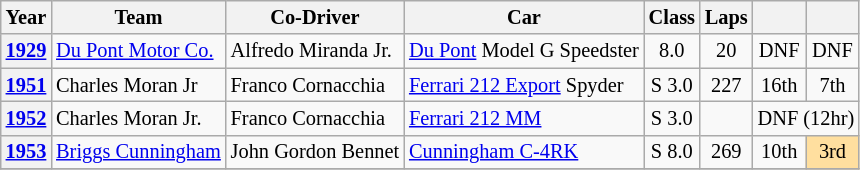<table class="wikitable" style="text-align:center; font-size:85%">
<tr>
<th>Year</th>
<th>Team</th>
<th>Co-Driver</th>
<th>Car</th>
<th>Class</th>
<th>Laps</th>
<th></th>
<th></th>
</tr>
<tr>
<th><a href='#'>1929</a></th>
<td align="left"> <a href='#'>Du Pont Motor Co.</a></td>
<td align="left"> Alfredo Miranda Jr.</td>
<td align="left"><a href='#'>Du Pont</a> Model G Speedster</td>
<td>8.0</td>
<td>20</td>
<td>DNF</td>
<td>DNF</td>
</tr>
<tr>
<th><a href='#'>1951</a></th>
<td align="left"> Charles Moran Jr</td>
<td align="left"> Franco Cornacchia</td>
<td align="left"><a href='#'>Ferrari 212 Export</a> Spyder</td>
<td>S 3.0</td>
<td>227</td>
<td>16th</td>
<td>7th</td>
</tr>
<tr>
<th><a href='#'>1952</a></th>
<td align="left"> Charles Moran Jr.</td>
<td align="left"> Franco Cornacchia</td>
<td align="left"><a href='#'>Ferrari 212 MM</a></td>
<td>S 3.0</td>
<td></td>
<td colspan="2" align="center">DNF (12hr)</td>
</tr>
<tr>
<th><a href='#'>1953</a></th>
<td align="left"> <a href='#'>Briggs Cunningham</a></td>
<td align="left"> John Gordon Bennet</td>
<td align="left"><a href='#'>Cunningham C-4RK</a></td>
<td>S 8.0</td>
<td>269</td>
<td>10th</td>
<td style="background:#ffdf9f;">3rd</td>
</tr>
<tr>
</tr>
</table>
